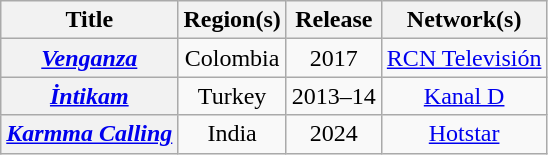<table class="wikitable sortable">
<tr>
<th scope="col">Title</th>
<th scope="col">Region(s)</th>
<th scope="col">Release</th>
<th scope="col">Network(s)</th>
</tr>
<tr>
<th scope="row" align="center"><em><a href='#'>Venganza</a></em></th>
<td align="center">Colombia</td>
<td align="center">2017</td>
<td align="center"><a href='#'>RCN Televisión</a></td>
</tr>
<tr>
<th scope="row" align="center"><em><a href='#'>İntikam</a></em></th>
<td align="center">Turkey</td>
<td align="center">2013–14</td>
<td align="center"><a href='#'>Kanal D</a></td>
</tr>
<tr>
<th scope="row" align="center"><em><a href='#'>Karmma Calling</a></em></th>
<td align="center">India</td>
<td align="center">2024</td>
<td align="center"><a href='#'>Hotstar</a></td>
</tr>
</table>
